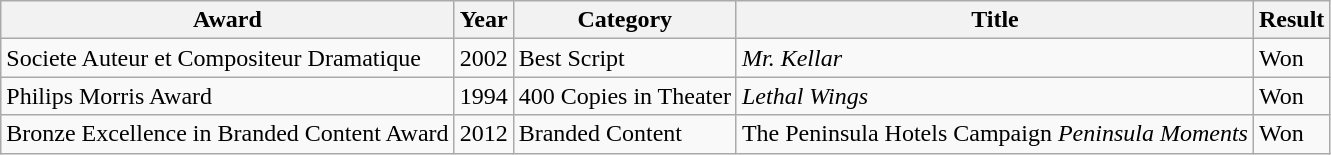<table class="wikitable">
<tr>
<th>Award</th>
<th>Year</th>
<th>Category</th>
<th>Title</th>
<th>Result</th>
</tr>
<tr>
<td>Societe Auteur et Compositeur Dramatique</td>
<td>2002</td>
<td>Best Script</td>
<td><em>Mr. Kellar</em></td>
<td>Won</td>
</tr>
<tr>
<td>Philips Morris Award</td>
<td>1994</td>
<td>400 Copies in Theater</td>
<td><em>Lethal Wings</em></td>
<td>Won</td>
</tr>
<tr>
<td>Bronze Excellence in Branded Content Award</td>
<td>2012</td>
<td>Branded Content</td>
<td>The Peninsula Hotels Campaign <em>Peninsula Moments</em></td>
<td>Won</td>
</tr>
</table>
